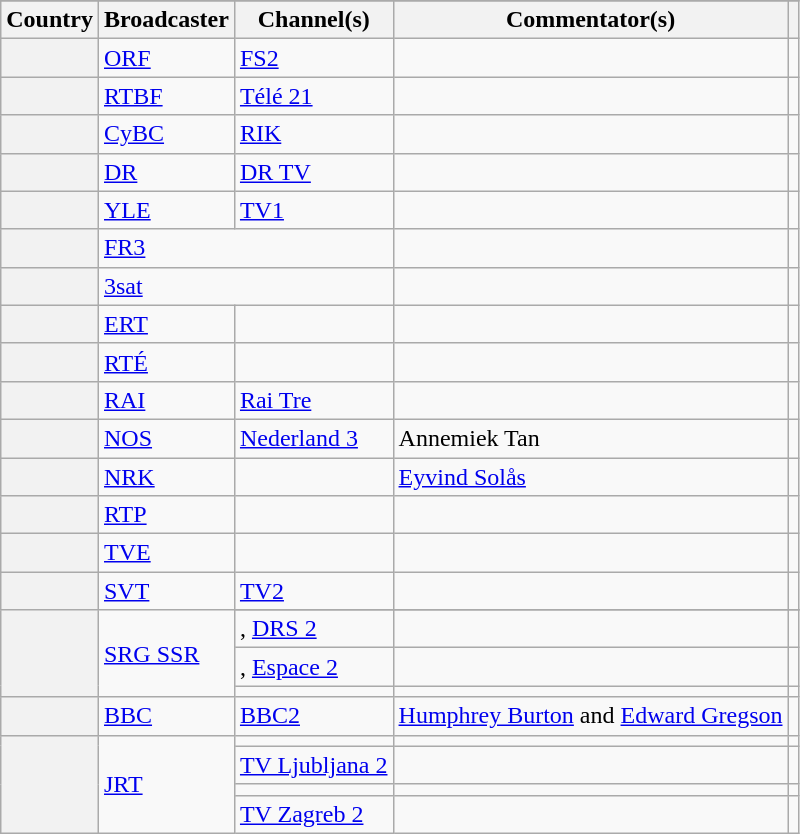<table class="wikitable plainrowheaders">
<tr>
</tr>
<tr>
<th scope="col">Country</th>
<th scope="col">Broadcaster</th>
<th scope="col">Channel(s)</th>
<th scope="col">Commentator(s)</th>
<th scope="col"></th>
</tr>
<tr>
<th scope="row"></th>
<td><a href='#'>ORF</a></td>
<td><a href='#'>FS2</a></td>
<td></td>
<td style="text-align:center"></td>
</tr>
<tr>
<th scope="row"></th>
<td><a href='#'>RTBF</a></td>
<td><a href='#'>Télé 21</a></td>
<td></td>
<td style="text-align:center"></td>
</tr>
<tr>
<th scope="row"></th>
<td><a href='#'>CyBC</a></td>
<td><a href='#'>RIK</a></td>
<td></td>
<td style="text-align:center"></td>
</tr>
<tr>
<th scope="row"></th>
<td><a href='#'>DR</a></td>
<td><a href='#'>DR TV</a></td>
<td></td>
<td style="text-align:center"></td>
</tr>
<tr>
<th scope="row"></th>
<td><a href='#'>YLE</a></td>
<td><a href='#'>TV1</a></td>
<td></td>
<td style="text-align:center"></td>
</tr>
<tr>
<th scope="row"></th>
<td colspan="2"><a href='#'>FR3</a></td>
<td></td>
<td style="text-align:center"></td>
</tr>
<tr>
<th scope="row"></th>
<td colspan="2"><a href='#'>3sat</a></td>
<td></td>
<td style="text-align:center"></td>
</tr>
<tr>
<th scope="row"></th>
<td><a href='#'>ERT</a></td>
<td></td>
<td></td>
<td></td>
</tr>
<tr>
<th scope="row"></th>
<td><a href='#'>RTÉ</a></td>
<td></td>
<td></td>
<td></td>
</tr>
<tr>
<th scope="row"></th>
<td><a href='#'>RAI</a></td>
<td><a href='#'>Rai Tre</a></td>
<td></td>
<td></td>
</tr>
<tr>
<th scope="row"></th>
<td><a href='#'>NOS</a></td>
<td><a href='#'>Nederland 3</a></td>
<td>Annemiek Tan</td>
<td style="text-align:center"></td>
</tr>
<tr>
<th scope="row"></th>
<td><a href='#'>NRK</a></td>
<td></td>
<td><a href='#'>Eyvind Solås</a></td>
<td style="text-align:center"></td>
</tr>
<tr>
<th scope="row"></th>
<td><a href='#'>RTP</a></td>
<td></td>
<td></td>
<td></td>
</tr>
<tr>
<th scope="row"></th>
<td><a href='#'>TVE</a></td>
<td></td>
<td></td>
<td></td>
</tr>
<tr>
<th scope="row"></th>
<td><a href='#'>SVT</a></td>
<td><a href='#'>TV2</a></td>
<td></td>
<td style="text-align:center"></td>
</tr>
<tr>
<th scope="row" rowspan="4"></th>
<td rowspan="4"><a href='#'>SRG SSR</a></td>
</tr>
<tr>
<td>, <a href='#'>DRS 2</a></td>
<td></td>
<td style="text-align:center"></td>
</tr>
<tr>
<td>, <a href='#'>Espace 2</a></td>
<td></td>
<td style="text-align:center"></td>
</tr>
<tr>
<td></td>
<td></td>
<td style="text-align:center"></td>
</tr>
<tr>
<th scope="row"></th>
<td><a href='#'>BBC</a></td>
<td><a href='#'>BBC2</a></td>
<td><a href='#'>Humphrey Burton</a> and <a href='#'>Edward Gregson</a></td>
<td style="text-align:center"></td>
</tr>
<tr>
<th scope="row" rowspan="4"></th>
<td rowspan="4"><a href='#'>JRT</a></td>
<td></td>
<td></td>
<td style="text-align:center"></td>
</tr>
<tr>
<td><a href='#'>TV Ljubljana 2</a></td>
<td></td>
<td style="text-align:center"></td>
</tr>
<tr>
<td></td>
<td></td>
<td style="text-align:center"></td>
</tr>
<tr>
<td><a href='#'>TV Zagreb 2</a></td>
<td></td>
<td style="text-align:center"></td>
</tr>
</table>
